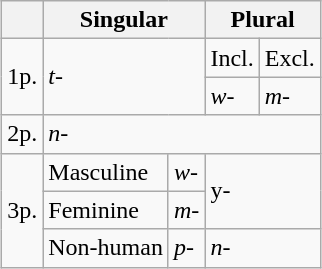<table class="wikitable" style="margin-left: auto; margin-right: auto; border: none;">
<tr>
<th></th>
<th colspan="2">Singular</th>
<th colspan="2">Plural</th>
</tr>
<tr>
<td rowspan="2">1p.</td>
<td rowspan="2" colspan="2" style="font-style:italic;">t-</td>
<td>Incl.</td>
<td>Excl.</td>
</tr>
<tr>
<td style="font-style:italic;">w-</td>
<td style="font-style:italic;">m-</td>
</tr>
<tr>
<td>2p.</td>
<td colspan="4" style="font-style:italic;">n-</td>
</tr>
<tr>
<td rowspan="3">3p.</td>
<td>Masculine</td>
<td style="font-style:italic;">w-</td>
<td rowspan="2" colspan="2">y-</td>
</tr>
<tr>
<td>Feminine</td>
<td style="font-style:italic;">m-</td>
</tr>
<tr>
<td>Non-human</td>
<td style="font-style:italic;">p-</td>
<td colspan="2" style="font-style:italic;">n-</td>
</tr>
</table>
